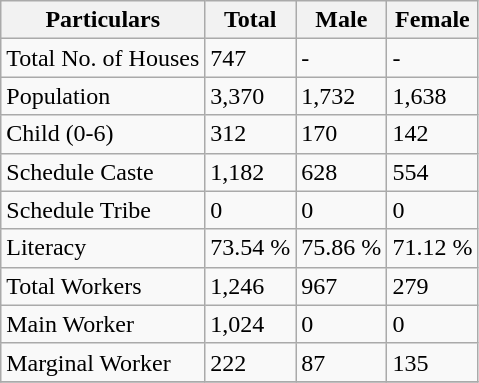<table class="wikitable sortable">
<tr>
<th>Particulars</th>
<th>Total</th>
<th>Male</th>
<th>Female</th>
</tr>
<tr>
<td>Total No. of Houses</td>
<td>747</td>
<td>-</td>
<td>-</td>
</tr>
<tr>
<td>Population</td>
<td>3,370</td>
<td>1,732</td>
<td>1,638</td>
</tr>
<tr>
<td>Child (0-6)</td>
<td>312</td>
<td>170</td>
<td>142</td>
</tr>
<tr>
<td>Schedule Caste</td>
<td>1,182</td>
<td>628</td>
<td>554</td>
</tr>
<tr>
<td>Schedule Tribe</td>
<td>0</td>
<td>0</td>
<td>0</td>
</tr>
<tr>
<td>Literacy</td>
<td>73.54 %</td>
<td>75.86 %</td>
<td>71.12 %</td>
</tr>
<tr>
<td>Total Workers</td>
<td>1,246</td>
<td>967</td>
<td>279</td>
</tr>
<tr>
<td>Main Worker</td>
<td>1,024</td>
<td>0</td>
<td>0</td>
</tr>
<tr>
<td>Marginal Worker</td>
<td>222</td>
<td>87</td>
<td>135</td>
</tr>
<tr>
</tr>
</table>
